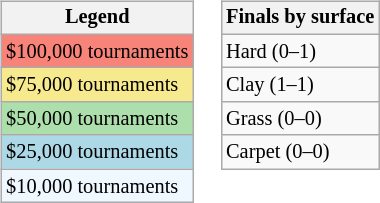<table>
<tr valign=top>
<td><br><table class=wikitable style="font-size:85%">
<tr>
<th>Legend</th>
</tr>
<tr style="background:#f88379;">
<td>$100,000 tournaments</td>
</tr>
<tr style="background:#f7e98e;">
<td>$75,000 tournaments</td>
</tr>
<tr style="background:#addfad;">
<td>$50,000 tournaments</td>
</tr>
<tr style="background:lightblue;">
<td>$25,000 tournaments</td>
</tr>
<tr style="background:#f0f8ff;">
<td>$10,000 tournaments</td>
</tr>
</table>
</td>
<td><br><table class=wikitable style="font-size:85%">
<tr>
<th>Finals by surface</th>
</tr>
<tr>
<td>Hard (0–1)</td>
</tr>
<tr>
<td>Clay (1–1)</td>
</tr>
<tr>
<td>Grass (0–0)</td>
</tr>
<tr>
<td>Carpet (0–0)</td>
</tr>
</table>
</td>
</tr>
</table>
